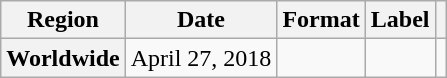<table class="wikitable plainrowheaders">
<tr>
<th scope="col">Region</th>
<th scope="col">Date</th>
<th scope="col">Format</th>
<th scope="col">Label</th>
<th scope="col"></th>
</tr>
<tr>
<th scope="row">Worldwide</th>
<td>April 27, 2018</td>
<td></td>
<td></td>
<td style="text-align:center;"></td>
</tr>
</table>
